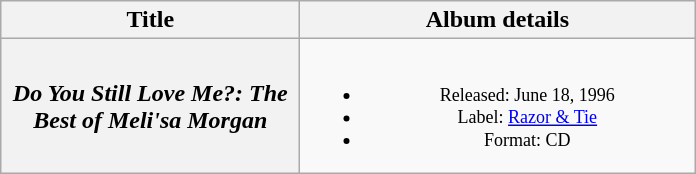<table class="wikitable plainrowheaders" style="text-align:center;" border="1">
<tr>
<th scope="col" style="width:12em;">Title</th>
<th scope="col" style="width:16em;">Album details</th>
</tr>
<tr>
<th scope="row"><em>Do You Still Love Me?: The Best of Meli'sa Morgan</em></th>
<td style="font-size:12px;"><br><ul><li>Released: June 18, 1996</li><li>Label: <a href='#'>Razor & Tie</a></li><li>Format: CD</li></ul></td>
</tr>
</table>
